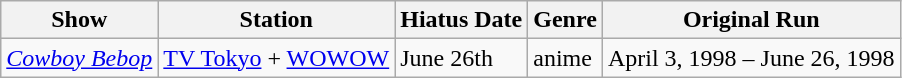<table class="wikitable sortable">
<tr>
<th>Show</th>
<th>Station</th>
<th>Hiatus Date</th>
<th>Genre</th>
<th>Original Run</th>
</tr>
<tr>
<td><em><a href='#'>Cowboy Bebop</a></em></td>
<td><a href='#'>TV Tokyo</a> + <a href='#'>WOWOW</a></td>
<td>June 26th</td>
<td>anime</td>
<td>April 3, 1998 – June 26, 1998</td>
</tr>
</table>
